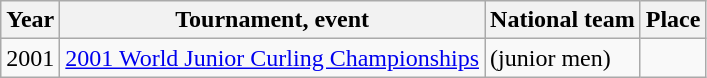<table class="wikitable">
<tr>
<th scope="col">Year</th>
<th scope="col">Tournament, event</th>
<th scope="col">National team</th>
<th scope="col">Place</th>
</tr>
<tr>
<td>2001</td>
<td><a href='#'>2001 World Junior Curling Championships</a></td>
<td> (junior men)</td>
<td></td>
</tr>
</table>
